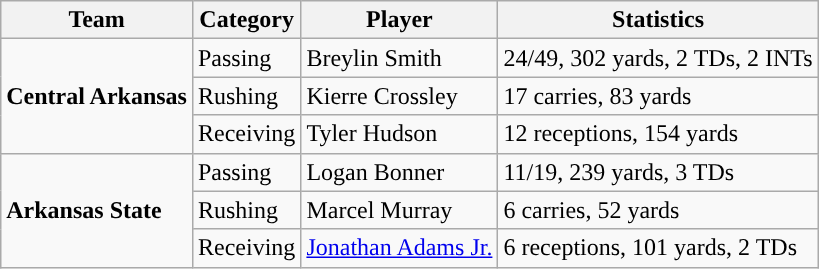<table class="wikitable" style="float: left;">
<tr>
<th>Team</th>
<th>Category</th>
<th>Player</th>
<th>Statistics</th>
</tr>
<tr>
<td rowspan=3><strong>Central Arkansas</strong></td>
<td>Passing</td>
<td>Breylin Smith</td>
<td>24/49, 302 yards, 2 TDs, 2 INTs</td>
</tr>
<tr>
<td>Rushing</td>
<td>Kierre Crossley</td>
<td>17 carries, 83 yards</td>
</tr>
<tr>
<td>Receiving</td>
<td>Tyler Hudson</td>
<td>12 receptions, 154 yards</td>
</tr>
<tr>
<td rowspan=3><strong>Arkansas State</strong></td>
<td>Passing</td>
<td>Logan Bonner</td>
<td>11/19, 239 yards, 3 TDs</td>
</tr>
<tr>
<td>Rushing</td>
<td>Marcel Murray</td>
<td>6 carries, 52 yards</td>
</tr>
<tr>
<td>Receiving</td>
<td><a href='#'>Jonathan Adams Jr.</a></td>
<td>6 receptions, 101 yards, 2 TDs</td>
</tr>
</table>
